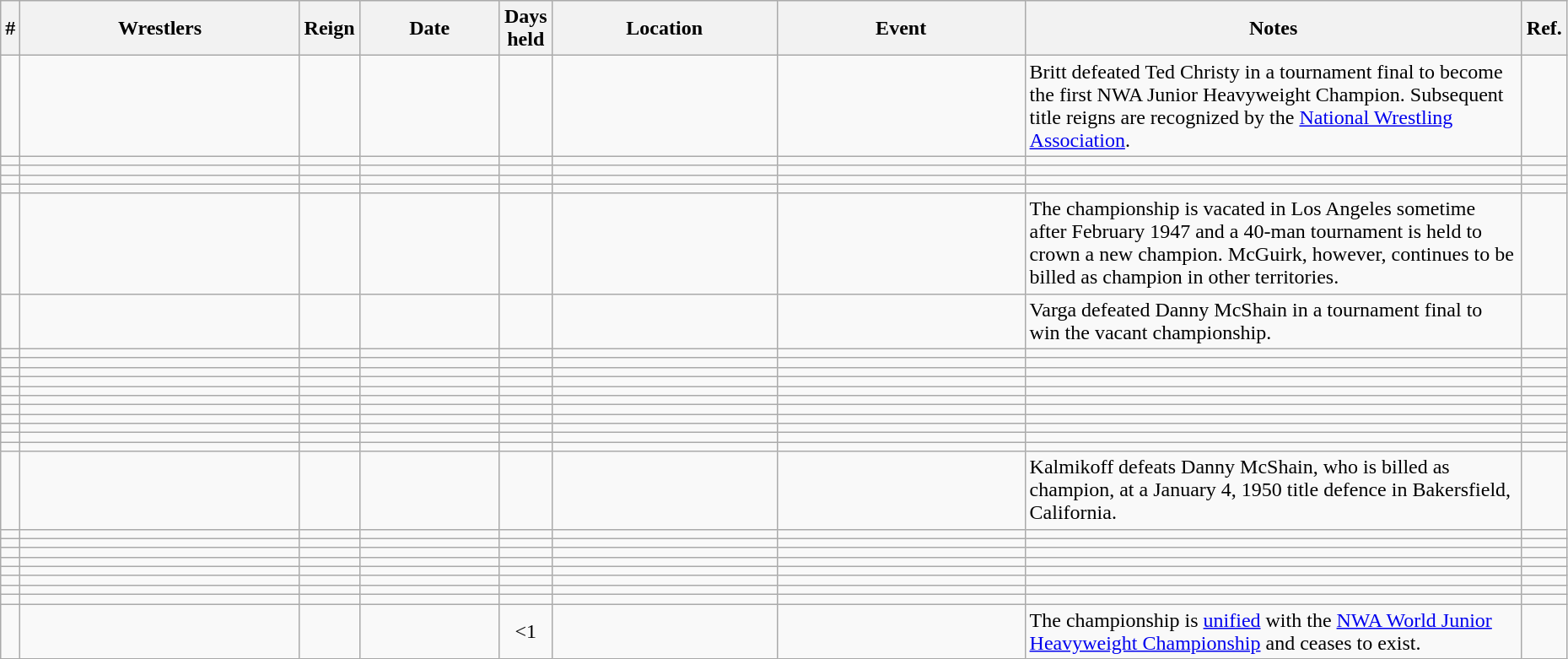<table class="wikitable sortable" width=98% style="text-align:center;">
<tr>
<th width=0%>#</th>
<th width=20%>Wrestlers</th>
<th width=0%>Reign</th>
<th width=10%>Date</th>
<th width=0%>Days<br>held</th>
<th width=16%>Location</th>
<th width=18%>Event</th>
<th width=60% class="unsortable">Notes</th>
<th width=0% class="unsortable">Ref.</th>
</tr>
<tr>
<td></td>
<td></td>
<td></td>
<td></td>
<td></td>
<td></td>
<td></td>
<td align="left">Britt defeated Ted Christy in a tournament final to become the first NWA Junior Heavyweight Champion. Subsequent title reigns are recognized by the <a href='#'>National Wrestling Association</a>.</td>
<td align="left"></td>
</tr>
<tr>
<td></td>
<td></td>
<td></td>
<td></td>
<td></td>
<td></td>
<td></td>
<td align="left"></td>
<td align="left"></td>
</tr>
<tr>
<td></td>
<td></td>
<td></td>
<td></td>
<td></td>
<td></td>
<td></td>
<td align="left"></td>
<td align="left"></td>
</tr>
<tr>
<td></td>
<td></td>
<td></td>
<td></td>
<td></td>
<td></td>
<td></td>
<td align="left"></td>
<td align="left"></td>
</tr>
<tr>
<td></td>
<td></td>
<td></td>
<td></td>
<td></td>
<td></td>
<td></td>
<td align="left"></td>
<td align="left"></td>
</tr>
<tr>
<td></td>
<td></td>
<td></td>
<td></td>
<td></td>
<td></td>
<td></td>
<td align="left">The championship is vacated in Los Angeles sometime after February 1947 and a 40-man tournament is held to crown a new champion. McGuirk, however, continues to be billed as champion in other territories.</td>
<td align="left"></td>
</tr>
<tr>
<td></td>
<td></td>
<td></td>
<td></td>
<td></td>
<td></td>
<td></td>
<td align="left">Varga defeated Danny McShain in a tournament final to win the vacant championship.</td>
<td align="left"></td>
</tr>
<tr>
<td></td>
<td></td>
<td></td>
<td></td>
<td></td>
<td></td>
<td></td>
<td align="left"></td>
<td align="left"></td>
</tr>
<tr>
<td></td>
<td></td>
<td></td>
<td></td>
<td></td>
<td></td>
<td></td>
<td align="left"></td>
<td align="left"></td>
</tr>
<tr>
<td></td>
<td></td>
<td></td>
<td></td>
<td></td>
<td></td>
<td></td>
<td align="left"></td>
<td align="left"></td>
</tr>
<tr>
<td></td>
<td></td>
<td></td>
<td></td>
<td></td>
<td></td>
<td></td>
<td align="left"></td>
<td align="left"></td>
</tr>
<tr>
<td></td>
<td></td>
<td></td>
<td></td>
<td></td>
<td></td>
<td></td>
<td align="left"></td>
<td align="left"></td>
</tr>
<tr>
<td></td>
<td></td>
<td></td>
<td></td>
<td></td>
<td></td>
<td></td>
<td align="left"></td>
<td align="left"></td>
</tr>
<tr>
<td></td>
<td></td>
<td></td>
<td></td>
<td></td>
<td></td>
<td></td>
<td align="left"></td>
<td align="left"></td>
</tr>
<tr>
<td></td>
<td></td>
<td></td>
<td></td>
<td></td>
<td></td>
<td></td>
<td align="left"></td>
<td align="left"></td>
</tr>
<tr>
<td></td>
<td></td>
<td></td>
<td></td>
<td></td>
<td></td>
<td></td>
<td align="left"></td>
<td align="left"></td>
</tr>
<tr>
<td></td>
<td></td>
<td></td>
<td></td>
<td></td>
<td></td>
<td></td>
<td align="left"></td>
<td align="left"></td>
</tr>
<tr>
<td></td>
<td></td>
<td></td>
<td></td>
<td></td>
<td></td>
<td></td>
<td align="left"></td>
<td align="left"></td>
</tr>
<tr>
<td></td>
<td></td>
<td></td>
<td></td>
<td></td>
<td></td>
<td></td>
<td align="left">Kalmikoff defeats Danny McShain, who is billed as champion, at a January 4, 1950 title defence in Bakersfield, California.</td>
<td align="left"></td>
</tr>
<tr>
<td></td>
<td></td>
<td></td>
<td></td>
<td></td>
<td></td>
<td></td>
<td align="left"></td>
<td align="left"></td>
</tr>
<tr>
<td></td>
<td></td>
<td></td>
<td></td>
<td></td>
<td></td>
<td></td>
<td align="left"></td>
<td align="left"></td>
</tr>
<tr>
<td></td>
<td></td>
<td></td>
<td></td>
<td></td>
<td></td>
<td></td>
<td align="left"></td>
<td align="left"></td>
</tr>
<tr>
<td></td>
<td></td>
<td></td>
<td></td>
<td></td>
<td></td>
<td></td>
<td align="left"></td>
<td align="left"></td>
</tr>
<tr>
<td></td>
<td></td>
<td></td>
<td></td>
<td></td>
<td></td>
<td></td>
<td align="left"></td>
<td align="left"></td>
</tr>
<tr>
<td></td>
<td></td>
<td></td>
<td></td>
<td></td>
<td></td>
<td></td>
<td align="left"></td>
<td align="left"></td>
</tr>
<tr>
<td></td>
<td></td>
<td></td>
<td></td>
<td></td>
<td></td>
<td></td>
<td align="left"></td>
<td align="left"></td>
</tr>
<tr>
<td></td>
<td></td>
<td></td>
<td></td>
<td></td>
<td></td>
<td></td>
<td align="left"></td>
<td align="left"></td>
</tr>
<tr>
<td></td>
<td></td>
<td></td>
<td></td>
<td><1</td>
<td></td>
<td></td>
<td align="left">The championship is <a href='#'>unified</a> with the <a href='#'>NWA World Junior Heavyweight Championship</a> and ceases to exist.</td>
<td align="left"></td>
</tr>
</table>
